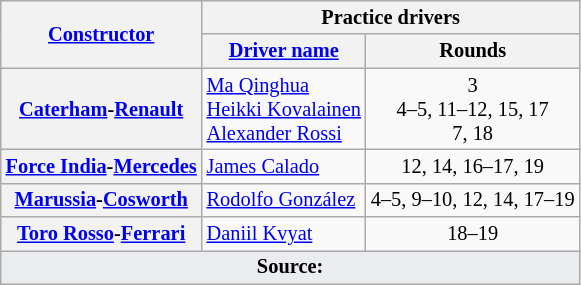<table class="wikitable sortable" style="font-size:85%">
<tr>
<th scope="col" rowspan="2"><a href='#'>Constructor</a></th>
<th colspan="3" scope="col" class="unsortable">Practice drivers</th>
</tr>
<tr>
<th scope="col" class="unsortable"><a href='#'>Driver name</a></th>
<th class="unsortable">Rounds</th>
</tr>
<tr>
<th nowrap><a href='#'>Caterham</a>-<a href='#'>Renault</a></th>
<td nowrap><a href='#'>Ma Qinghua</a><br><a href='#'>Heikki Kovalainen</a><br><a href='#'>Alexander Rossi</a></td>
<td align="center" nowrap>3<br>4–5, 11–12, 15, 17<br>7, 18</td>
</tr>
<tr>
<th nowrap><a href='#'>Force India</a>-<a href='#'>Mercedes</a></th>
<td><a href='#'>James Calado</a></td>
<td align="center" nowrap>12, 14, 16–17, 19</td>
</tr>
<tr>
<th><a href='#'>Marussia</a>-<a href='#'>Cosworth</a></th>
<td><a href='#'>Rodolfo González</a></td>
<td align="center" nowrap>4–5, 9–10, 12, 14, 17–19</td>
</tr>
<tr>
<th nowrap><a href='#'>Toro Rosso</a>-<a href='#'>Ferrari</a></th>
<td><a href='#'>Daniil Kvyat</a></td>
<td align="center" nowrap>18–19</td>
</tr>
<tr class="sortbottom">
<td colspan="3" style="background-color:#EAECF0;text-align:center"><strong>Source:</strong></td>
</tr>
</table>
